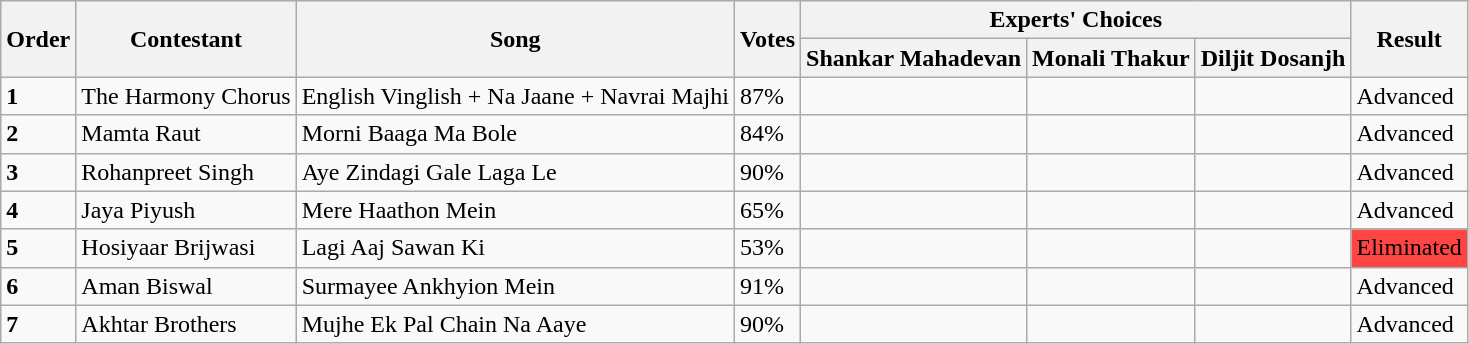<table class="wikitable sortable mw-collapsible">
<tr>
<th rowspan="2">Order</th>
<th rowspan="2">Contestant</th>
<th rowspan="2">Song</th>
<th rowspan="2">Votes</th>
<th colspan="3">Experts' Choices</th>
<th rowspan="2">Result</th>
</tr>
<tr>
<th>Shankar Mahadevan</th>
<th>Monali Thakur</th>
<th>Diljit Dosanjh</th>
</tr>
<tr>
<td><strong>1</strong></td>
<td>The Harmony Chorus</td>
<td>English Vinglish + Na Jaane + Navrai Majhi</td>
<td>87%</td>
<td></td>
<td></td>
<td></td>
<td>Advanced</td>
</tr>
<tr>
<td><strong>2</strong></td>
<td>Mamta Raut</td>
<td>Morni Baaga Ma Bole</td>
<td>84%</td>
<td></td>
<td></td>
<td></td>
<td>Advanced</td>
</tr>
<tr>
<td><strong>3</strong></td>
<td>Rohanpreet Singh</td>
<td>Aye Zindagi Gale Laga Le</td>
<td>90%</td>
<td></td>
<td></td>
<td></td>
<td>Advanced</td>
</tr>
<tr>
<td><strong>4</strong></td>
<td>Jaya Piyush</td>
<td>Mere Haathon Mein</td>
<td>65%</td>
<td></td>
<td></td>
<td></td>
<td>Advanced</td>
</tr>
<tr>
<td><strong>5</strong></td>
<td>Hosiyaar Brijwasi</td>
<td>Lagi Aaj Sawan Ki</td>
<td>53%</td>
<td></td>
<td></td>
<td></td>
<td bgcolor="#ff4444">Eliminated</td>
</tr>
<tr>
<td><strong>6</strong></td>
<td>Aman Biswal</td>
<td>Surmayee Ankhyion Mein</td>
<td>91%</td>
<td></td>
<td></td>
<td></td>
<td>Advanced</td>
</tr>
<tr>
<td><strong>7</strong></td>
<td>Akhtar Brothers</td>
<td>Mujhe Ek Pal Chain Na Aaye</td>
<td>90%</td>
<td></td>
<td></td>
<td></td>
<td>Advanced</td>
</tr>
</table>
